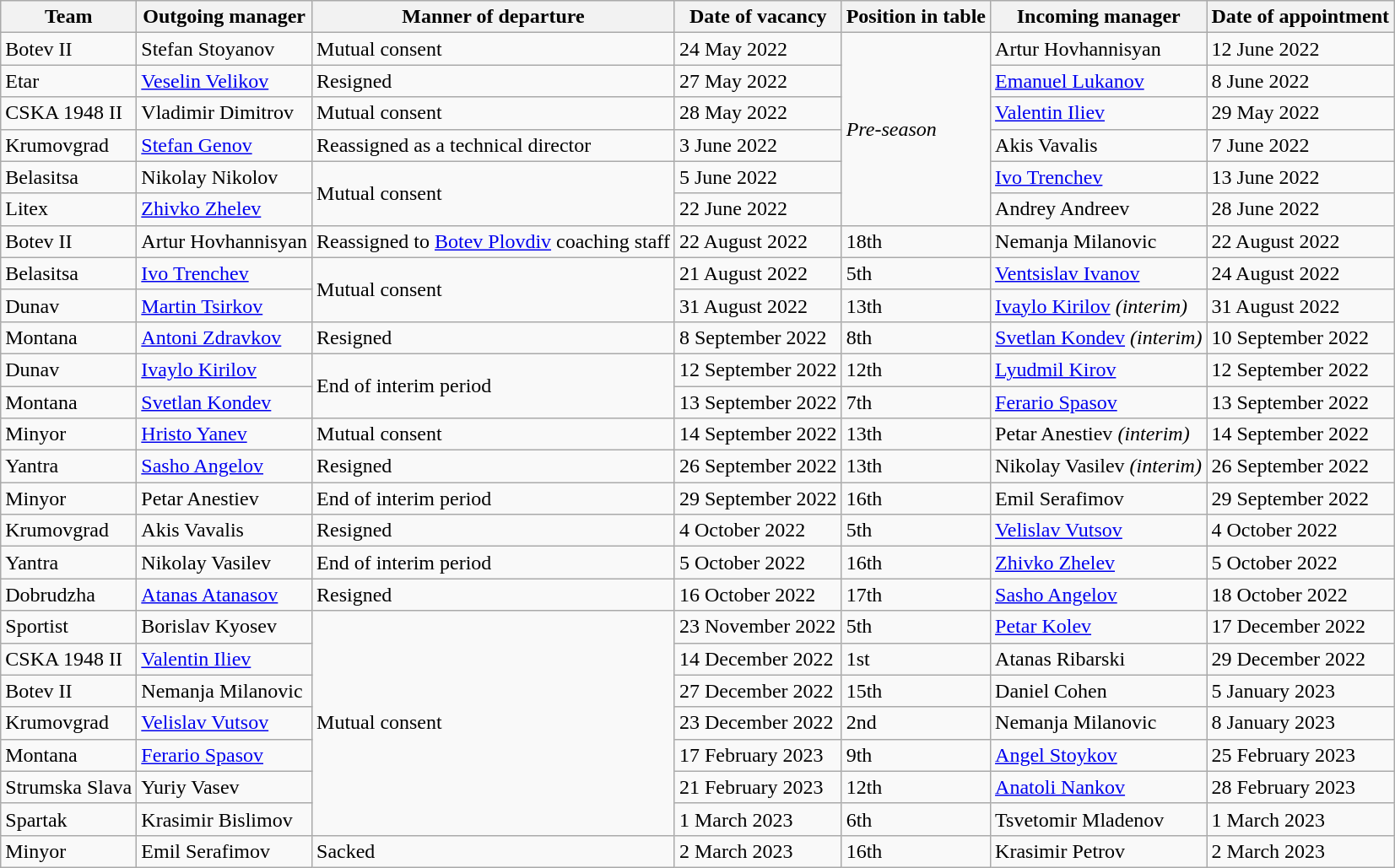<table class="wikitable sortable">
<tr>
<th>Team</th>
<th>Outgoing manager</th>
<th>Manner of departure</th>
<th>Date of vacancy</th>
<th>Position in table</th>
<th>Incoming manager</th>
<th>Date of appointment</th>
</tr>
<tr>
<td>Botev II</td>
<td> Stefan Stoyanov</td>
<td>Mutual consent</td>
<td>24 May 2022</td>
<td rowspan=6><em>Pre-season</em></td>
<td> Artur Hovhannisyan</td>
<td>12 June 2022</td>
</tr>
<tr>
<td>Etar</td>
<td> <a href='#'>Veselin Velikov</a></td>
<td>Resigned</td>
<td>27 May 2022</td>
<td> <a href='#'>Emanuel Lukanov</a></td>
<td>8 June 2022</td>
</tr>
<tr>
<td>CSKA 1948 II</td>
<td> Vladimir Dimitrov</td>
<td>Mutual consent</td>
<td>28 May 2022</td>
<td> <a href='#'>Valentin Iliev</a></td>
<td>29 May 2022</td>
</tr>
<tr>
<td>Krumovgrad</td>
<td> <a href='#'>Stefan Genov</a></td>
<td>Reassigned as a technical director</td>
<td>3 June 2022</td>
<td> Akis Vavalis</td>
<td>7 June 2022</td>
</tr>
<tr>
<td>Belasitsa</td>
<td> Nikolay Nikolov</td>
<td rowspan=2>Mutual consent</td>
<td>5 June 2022</td>
<td> <a href='#'>Ivo Trenchev</a></td>
<td>13 June 2022</td>
</tr>
<tr>
<td>Litex</td>
<td> <a href='#'>Zhivko Zhelev</a></td>
<td>22 June 2022</td>
<td> Andrey Andreev</td>
<td>28 June 2022</td>
</tr>
<tr>
<td>Botev II</td>
<td> Artur Hovhannisyan</td>
<td>Reassigned to <a href='#'>Botev Plovdiv</a> coaching staff</td>
<td>22 August 2022</td>
<td>18th</td>
<td> Nemanja Milanovic</td>
<td>22 August 2022</td>
</tr>
<tr>
<td>Belasitsa</td>
<td> <a href='#'>Ivo Trenchev</a></td>
<td rowspan=2>Mutual consent</td>
<td>21 August 2022</td>
<td>5th</td>
<td> <a href='#'>Ventsislav Ivanov</a></td>
<td>24 August 2022</td>
</tr>
<tr>
<td>Dunav</td>
<td> <a href='#'>Martin Tsirkov</a></td>
<td>31 August 2022</td>
<td>13th</td>
<td> <a href='#'>Ivaylo Kirilov</a> <em>(interim)</em></td>
<td>31 August 2022</td>
</tr>
<tr>
<td>Montana</td>
<td> <a href='#'>Antoni Zdravkov</a></td>
<td>Resigned</td>
<td>8 September 2022</td>
<td>8th</td>
<td> <a href='#'>Svetlan Kondev</a> <em>(interim)</em></td>
<td>10 September 2022</td>
</tr>
<tr>
<td>Dunav</td>
<td> <a href='#'>Ivaylo Kirilov</a></td>
<td rowspan=2>End of interim period</td>
<td>12 September 2022</td>
<td>12th</td>
<td> <a href='#'>Lyudmil Kirov</a></td>
<td>12 September 2022</td>
</tr>
<tr>
<td>Montana</td>
<td> <a href='#'>Svetlan Kondev</a></td>
<td>13 September 2022</td>
<td>7th</td>
<td> <a href='#'>Ferario Spasov</a></td>
<td>13 September 2022</td>
</tr>
<tr>
<td>Minyor</td>
<td> <a href='#'>Hristo Yanev</a></td>
<td>Mutual consent</td>
<td>14 September 2022</td>
<td>13th</td>
<td> Petar Anestiev <em>(interim)</em></td>
<td>14 September 2022</td>
</tr>
<tr>
<td>Yantra</td>
<td> <a href='#'>Sasho Angelov</a></td>
<td>Resigned</td>
<td>26 September 2022</td>
<td>13th</td>
<td> Nikolay Vasilev <em>(interim)</em></td>
<td>26 September 2022</td>
</tr>
<tr>
<td>Minyor</td>
<td> Petar Anestiev</td>
<td>End of interim period</td>
<td>29 September 2022</td>
<td>16th</td>
<td> Emil Serafimov</td>
<td>29 September 2022</td>
</tr>
<tr>
<td>Krumovgrad</td>
<td> Akis Vavalis</td>
<td>Resigned</td>
<td>4 October 2022</td>
<td>5th</td>
<td> <a href='#'>Velislav Vutsov</a></td>
<td>4 October 2022</td>
</tr>
<tr>
<td>Yantra</td>
<td> Nikolay Vasilev</td>
<td>End of interim period</td>
<td>5 October 2022</td>
<td>16th</td>
<td> <a href='#'>Zhivko Zhelev</a></td>
<td>5 October 2022</td>
</tr>
<tr>
<td>Dobrudzha</td>
<td> <a href='#'>Atanas Atanasov</a></td>
<td>Resigned</td>
<td>16 October 2022</td>
<td>17th</td>
<td> <a href='#'>Sasho Angelov</a></td>
<td>18 October 2022</td>
</tr>
<tr>
<td>Sportist</td>
<td> Borislav Kyosev</td>
<td rowspan=7>Mutual consent</td>
<td>23 November 2022</td>
<td>5th</td>
<td> <a href='#'>Petar Kolev</a></td>
<td>17 December 2022</td>
</tr>
<tr>
<td>CSKA 1948 II</td>
<td> <a href='#'>Valentin Iliev</a></td>
<td>14 December 2022</td>
<td>1st</td>
<td> Atanas Ribarski</td>
<td>29 December 2022</td>
</tr>
<tr>
<td>Botev II</td>
<td> Nemanja Milanovic</td>
<td>27 December 2022</td>
<td>15th</td>
<td> Daniel Cohen</td>
<td>5 January 2023</td>
</tr>
<tr>
<td>Krumovgrad</td>
<td> <a href='#'>Velislav Vutsov</a></td>
<td>23 December 2022</td>
<td>2nd</td>
<td> Nemanja Milanovic</td>
<td>8 January 2023</td>
</tr>
<tr>
<td>Montana</td>
<td> <a href='#'>Ferario Spasov</a></td>
<td>17 February 2023</td>
<td>9th</td>
<td> <a href='#'>Angel Stoykov</a></td>
<td>25 February 2023</td>
</tr>
<tr>
<td>Strumska Slava</td>
<td> Yuriy Vasev</td>
<td>21 February 2023</td>
<td>12th</td>
<td> <a href='#'>Anatoli Nankov</a></td>
<td>28 February 2023</td>
</tr>
<tr>
<td>Spartak</td>
<td> Krasimir Bislimov</td>
<td>1 March 2023</td>
<td>6th</td>
<td> Tsvetomir Mladenov</td>
<td>1 March 2023</td>
</tr>
<tr>
<td>Minyor</td>
<td> Emil Serafimov</td>
<td>Sacked</td>
<td>2 March 2023</td>
<td>16th</td>
<td> Krasimir Petrov</td>
<td>2 March 2023</td>
</tr>
</table>
